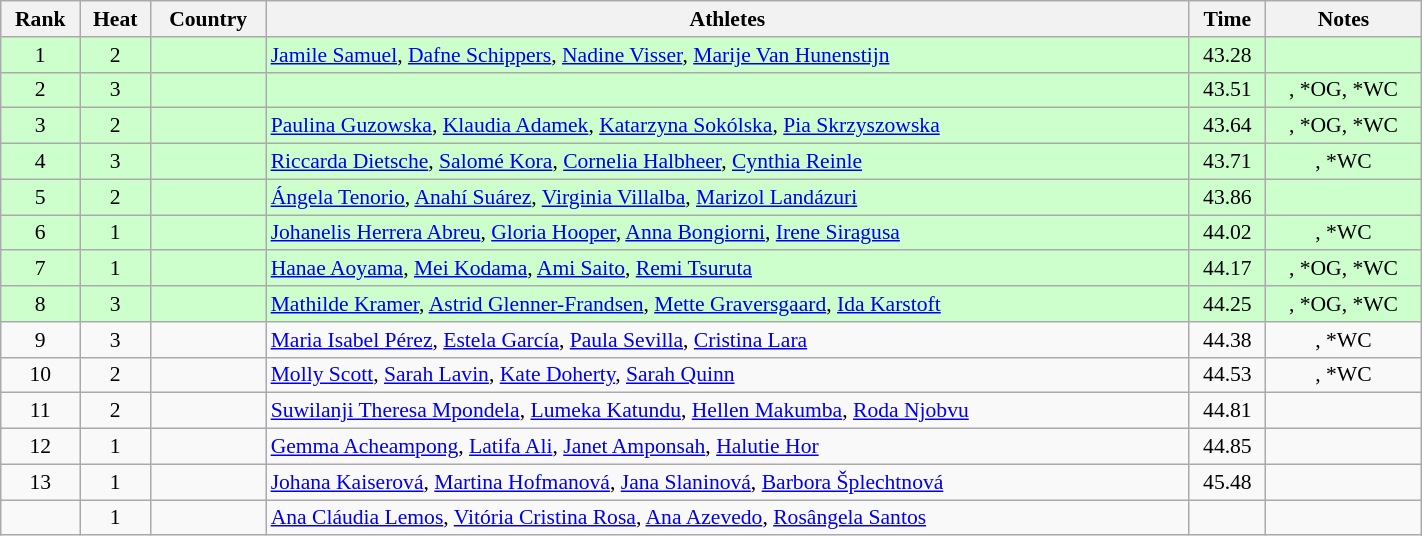<table class="wikitable sortable" width=75% style="font-size:90%; text-align:center;">
<tr>
<th>Rank</th>
<th>Heat</th>
<th>Country</th>
<th>Athletes</th>
<th>Time</th>
<th>Notes</th>
</tr>
<tr bgcolor=ccffcc>
<td>1</td>
<td>2</td>
<td align=left></td>
<td align=left><a href='#'>Jamile Samuel</a>, <a href='#'>Dafne Schippers</a>, <a href='#'>Nadine Visser</a>, <a href='#'>Marije Van Hunenstijn</a></td>
<td>43.28</td>
<td></td>
</tr>
<tr bgcolor=ccffcc>
<td>2</td>
<td>3</td>
<td align=left></td>
<td align=left></td>
<td>43.51</td>
<td>, *OG, *WC</td>
</tr>
<tr bgcolor=ccffcc>
<td>3</td>
<td>2</td>
<td align=left></td>
<td align=left><a href='#'>Paulina Guzowska</a>, <a href='#'>Klaudia Adamek</a>, <a href='#'>Katarzyna Sokólska</a>, <a href='#'>Pia Skrzyszowska</a></td>
<td>43.64</td>
<td>, *OG, *WC</td>
</tr>
<tr bgcolor=ccffcc>
<td>4</td>
<td>3</td>
<td align=left></td>
<td align=left><a href='#'>Riccarda Dietsche</a>, <a href='#'>Salomé Kora</a>, <a href='#'>Cornelia Halbheer</a>, <a href='#'>Cynthia Reinle</a></td>
<td>43.71</td>
<td>, *WC</td>
</tr>
<tr bgcolor=ccffcc>
<td>5</td>
<td>2</td>
<td align=left></td>
<td align=left><a href='#'>Ángela Tenorio</a>, <a href='#'>Anahí Suárez</a>, <a href='#'>Virginia Villalba</a>, <a href='#'>Marizol Landázuri</a></td>
<td>43.86</td>
<td></td>
</tr>
<tr bgcolor=ccffcc>
<td>6</td>
<td>1</td>
<td align=left></td>
<td align=left><a href='#'>Johanelis Herrera Abreu</a>, <a href='#'>Gloria Hooper</a>, <a href='#'>Anna Bongiorni</a>, <a href='#'>Irene Siragusa</a></td>
<td>44.02</td>
<td>, *WC</td>
</tr>
<tr bgcolor=ccffcc>
<td>7</td>
<td>1</td>
<td align=left></td>
<td align=left><a href='#'>Hanae Aoyama</a>, <a href='#'>Mei Kodama</a>, <a href='#'>Ami Saito</a>, <a href='#'>Remi Tsuruta</a></td>
<td>44.17</td>
<td>, *OG, *WC</td>
</tr>
<tr bgcolor=ccffcc>
<td>8</td>
<td>3</td>
<td align=left></td>
<td align=left><a href='#'>Mathilde Kramer</a>, <a href='#'>Astrid Glenner-Frandsen</a>, <a href='#'>Mette Graversgaard</a>, <a href='#'>Ida Karstoft</a></td>
<td>44.25</td>
<td>, *OG, *WC</td>
</tr>
<tr>
<td>9</td>
<td>3</td>
<td align=left></td>
<td align=left><a href='#'>Maria Isabel Pérez</a>, <a href='#'>Estela García</a>, <a href='#'>Paula Sevilla</a>, <a href='#'>Cristina Lara</a></td>
<td>44.38</td>
<td>, *WC</td>
</tr>
<tr>
<td>10</td>
<td>2</td>
<td align=left></td>
<td align=left><a href='#'>Molly Scott</a>, <a href='#'>Sarah Lavin</a>, <a href='#'>Kate Doherty</a>, <a href='#'>Sarah Quinn</a></td>
<td>44.53</td>
<td>, *WC</td>
</tr>
<tr>
<td>11</td>
<td>2</td>
<td align=left></td>
<td align=left><a href='#'>Suwilanji Theresa Mpondela</a>, <a href='#'>Lumeka Katundu</a>, <a href='#'>Hellen Makumba</a>, <a href='#'>Roda Njobvu</a></td>
<td>44.81</td>
<td></td>
</tr>
<tr>
<td>12</td>
<td>1</td>
<td align=left></td>
<td align=left><a href='#'>Gemma Acheampong</a>, <a href='#'>Latifa Ali</a>, <a href='#'>Janet Amponsah</a>, <a href='#'>Halutie Hor</a></td>
<td>44.85</td>
<td></td>
</tr>
<tr>
<td>13</td>
<td>1</td>
<td align=left></td>
<td align=left><a href='#'>Johana Kaiserová</a>, <a href='#'>Martina Hofmanová</a>, <a href='#'>Jana Slaninová</a>, <a href='#'>Barbora Šplechtnová</a></td>
<td>45.48</td>
<td></td>
</tr>
<tr>
<td></td>
<td>1</td>
<td align=left></td>
<td align=left><a href='#'>Ana Cláudia Lemos</a>, <a href='#'>Vitória Cristina Rosa</a>, <a href='#'>Ana Azevedo</a>, <a href='#'>Rosângela Santos</a></td>
<td></td>
<td></td>
</tr>
</table>
